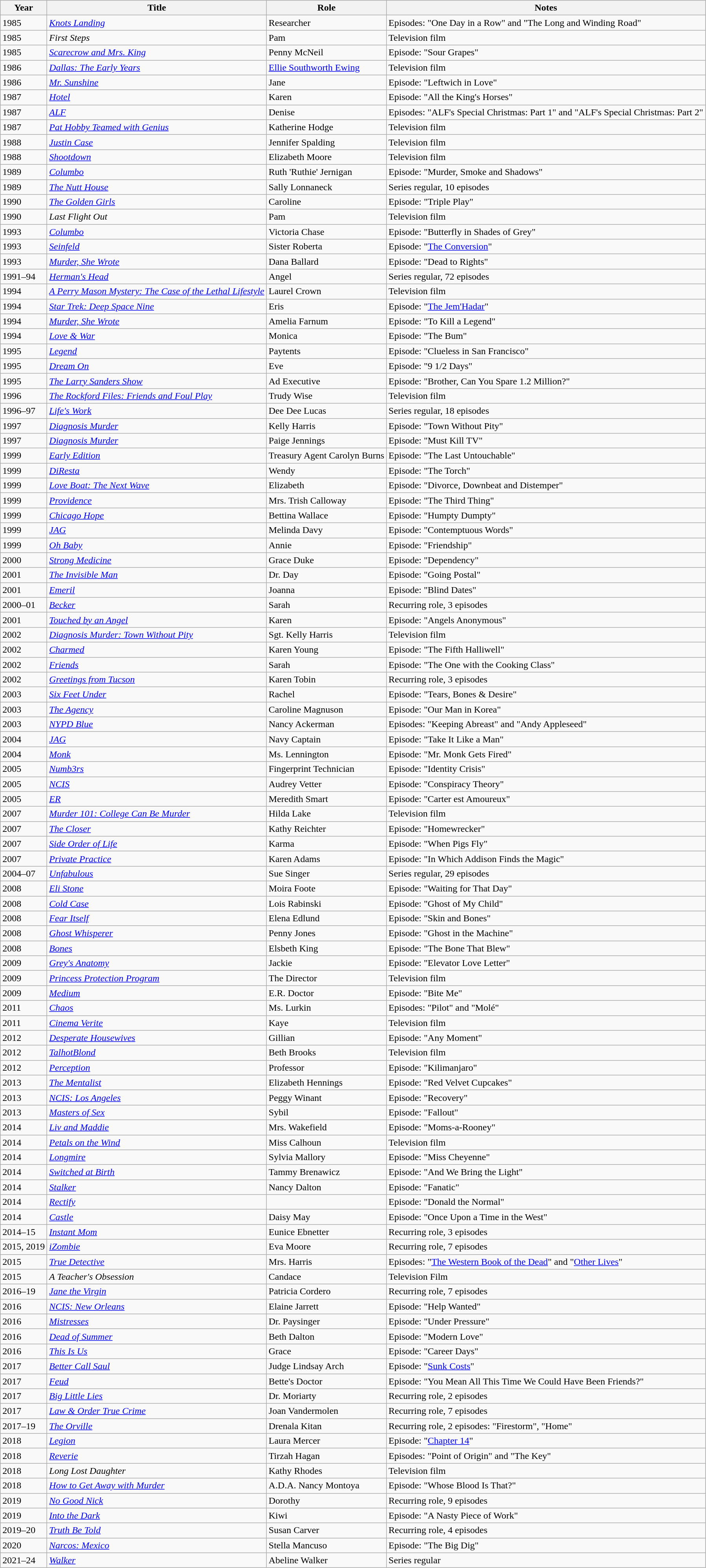<table class="wikitable sortable">
<tr>
<th>Year</th>
<th>Title</th>
<th>Role</th>
<th class="unsortable">Notes</th>
</tr>
<tr>
<td>1985</td>
<td><em><a href='#'>Knots Landing</a></em></td>
<td>Researcher</td>
<td>Episodes: "One Day in a Row" and "The Long and Winding Road"</td>
</tr>
<tr>
<td>1985</td>
<td><em>First Steps</em></td>
<td>Pam</td>
<td>Television film</td>
</tr>
<tr>
<td>1985</td>
<td><em><a href='#'>Scarecrow and Mrs. King</a></em></td>
<td>Penny McNeil</td>
<td>Episode: "Sour Grapes"</td>
</tr>
<tr>
<td>1986</td>
<td><em><a href='#'>Dallas: The Early Years</a></em></td>
<td><a href='#'>Ellie Southworth Ewing</a></td>
<td>Television film</td>
</tr>
<tr>
<td>1986</td>
<td><em><a href='#'>Mr. Sunshine</a></em></td>
<td>Jane</td>
<td>Episode: "Leftwich in Love"</td>
</tr>
<tr>
<td>1987</td>
<td><em><a href='#'>Hotel</a></em></td>
<td>Karen</td>
<td>Episode: "All the King's Horses"</td>
</tr>
<tr>
<td>1987</td>
<td><em><a href='#'>ALF</a></em></td>
<td>Denise</td>
<td>Episodes: "ALF's Special Christmas: Part 1" and "ALF's Special Christmas: Part 2"</td>
</tr>
<tr>
<td>1987</td>
<td><em><a href='#'>Pat Hobby Teamed with Genius</a></em></td>
<td>Katherine Hodge</td>
<td>Television film</td>
</tr>
<tr>
<td>1988</td>
<td><em><a href='#'>Justin Case</a></em></td>
<td>Jennifer Spalding</td>
<td>Television film</td>
</tr>
<tr>
<td>1988</td>
<td><em><a href='#'>Shootdown</a></em></td>
<td>Elizabeth Moore</td>
<td>Television film</td>
</tr>
<tr>
<td>1989</td>
<td><em><a href='#'>Columbo</a></em></td>
<td>Ruth 'Ruthie' Jernigan</td>
<td>Episode: "Murder, Smoke and Shadows"</td>
</tr>
<tr>
<td>1989</td>
<td><em><a href='#'>The Nutt House</a></em></td>
<td>Sally Lonnaneck</td>
<td>Series regular, 10 episodes</td>
</tr>
<tr>
<td>1990</td>
<td><em><a href='#'>The Golden Girls</a></em></td>
<td>Caroline</td>
<td>Episode: "Triple Play"</td>
</tr>
<tr>
<td>1990</td>
<td><em>Last Flight Out</em></td>
<td>Pam</td>
<td>Television film</td>
</tr>
<tr>
<td>1993</td>
<td><em><a href='#'>Columbo</a></em></td>
<td>Victoria Chase</td>
<td>Episode: "Butterfly in Shades of Grey"</td>
</tr>
<tr>
<td>1993</td>
<td><em><a href='#'>Seinfeld</a></em></td>
<td>Sister Roberta</td>
<td>Episode: "<a href='#'>The Conversion</a>"</td>
</tr>
<tr>
<td>1993</td>
<td><em><a href='#'>Murder, She Wrote</a></em></td>
<td>Dana Ballard</td>
<td>Episode: "Dead to Rights"</td>
</tr>
<tr>
<td>1991–94</td>
<td><em><a href='#'>Herman's Head</a></em></td>
<td>Angel</td>
<td>Series regular, 72 episodes</td>
</tr>
<tr>
<td>1994</td>
<td><em><a href='#'>A Perry Mason Mystery: The Case of the Lethal Lifestyle</a></em></td>
<td>Laurel Crown</td>
<td>Television film</td>
</tr>
<tr>
<td>1994</td>
<td><em><a href='#'>Star Trek: Deep Space Nine</a></em></td>
<td>Eris</td>
<td>Episode: "<a href='#'>The Jem'Hadar</a>"</td>
</tr>
<tr>
<td>1994</td>
<td><em><a href='#'>Murder, She Wrote</a></em></td>
<td>Amelia Farnum</td>
<td>Episode: "To Kill a Legend"</td>
</tr>
<tr>
<td>1994</td>
<td><em><a href='#'>Love & War</a></em></td>
<td>Monica</td>
<td>Episode: "The Bum"</td>
</tr>
<tr>
<td>1995</td>
<td><em><a href='#'>Legend</a></em></td>
<td>Paytents</td>
<td>Episode: "Clueless in San Francisco"</td>
</tr>
<tr>
<td>1995</td>
<td><em><a href='#'>Dream On</a></em></td>
<td>Eve</td>
<td>Episode: "9 1/2 Days"</td>
</tr>
<tr>
<td>1995</td>
<td><em><a href='#'>The Larry Sanders Show</a></em></td>
<td>Ad Executive</td>
<td>Episode: "Brother, Can You Spare 1.2 Million?"</td>
</tr>
<tr>
<td>1996</td>
<td><em><a href='#'>The Rockford Files: Friends and Foul Play</a></em></td>
<td>Trudy Wise</td>
<td>Television film</td>
</tr>
<tr>
<td>1996–97</td>
<td><em><a href='#'>Life's Work</a></em></td>
<td>Dee Dee Lucas</td>
<td>Series regular, 18 episodes</td>
</tr>
<tr>
<td>1997</td>
<td><em><a href='#'>Diagnosis Murder</a></em></td>
<td>Kelly Harris</td>
<td>Episode: "Town Without Pity"</td>
</tr>
<tr>
<td>1997</td>
<td><em><a href='#'>Diagnosis Murder</a></em></td>
<td>Paige Jennings</td>
<td>Episode: "Must Kill TV"</td>
</tr>
<tr>
<td>1999</td>
<td><em><a href='#'>Early Edition</a></em></td>
<td>Treasury Agent Carolyn Burns</td>
<td>Episode: "The Last Untouchable"</td>
</tr>
<tr>
<td>1999</td>
<td><em><a href='#'>DiResta</a> </em></td>
<td>Wendy</td>
<td>Episode: "The Torch"</td>
</tr>
<tr>
<td>1999</td>
<td><em><a href='#'>Love Boat: The Next Wave</a></em></td>
<td>Elizabeth</td>
<td>Episode: "Divorce, Downbeat and Distemper"</td>
</tr>
<tr>
<td>1999</td>
<td><em><a href='#'>Providence</a> </em></td>
<td>Mrs. Trish Calloway</td>
<td>Episode: "The Third Thing"</td>
</tr>
<tr>
<td>1999</td>
<td><em><a href='#'>Chicago Hope</a></em></td>
<td>Bettina Wallace</td>
<td>Episode: "Humpty Dumpty"</td>
</tr>
<tr>
<td>1999</td>
<td><em><a href='#'>JAG</a></em></td>
<td>Melinda Davy</td>
<td>Episode: "Contemptuous Words"</td>
</tr>
<tr>
<td>1999</td>
<td><em><a href='#'>Oh Baby</a></em></td>
<td>Annie</td>
<td>Episode: "Friendship"</td>
</tr>
<tr>
<td>2000</td>
<td><em><a href='#'>Strong Medicine</a></em></td>
<td>Grace Duke</td>
<td>Episode: "Dependency"</td>
</tr>
<tr>
<td>2001</td>
<td><em><a href='#'>The Invisible Man</a></em></td>
<td>Dr. Day</td>
<td>Episode: "Going Postal"</td>
</tr>
<tr>
<td>2001</td>
<td><em><a href='#'>Emeril</a></em></td>
<td>Joanna</td>
<td>Episode: "Blind Dates"</td>
</tr>
<tr>
<td>2000–01</td>
<td><em><a href='#'>Becker</a></em></td>
<td>Sarah</td>
<td>Recurring role, 3 episodes</td>
</tr>
<tr>
<td>2001</td>
<td><em><a href='#'>Touched by an Angel</a></em></td>
<td>Karen</td>
<td>Episode: "Angels Anonymous"</td>
</tr>
<tr>
<td>2002</td>
<td><em><a href='#'>Diagnosis Murder: Town Without Pity</a></em></td>
<td>Sgt. Kelly Harris</td>
<td>Television film</td>
</tr>
<tr>
<td>2002</td>
<td><em><a href='#'>Charmed</a></em></td>
<td>Karen Young</td>
<td>Episode: "The Fifth Halliwell"</td>
</tr>
<tr>
<td>2002</td>
<td><em><a href='#'>Friends</a></em></td>
<td>Sarah</td>
<td>Episode: "The One with the Cooking Class"</td>
</tr>
<tr>
<td>2002</td>
<td><em><a href='#'>Greetings from Tucson</a></em></td>
<td>Karen Tobin</td>
<td>Recurring role, 3 episodes</td>
</tr>
<tr>
<td>2003</td>
<td><em><a href='#'>Six Feet Under</a></em></td>
<td>Rachel</td>
<td>Episode: "Tears, Bones & Desire"</td>
</tr>
<tr>
<td>2003</td>
<td><em><a href='#'>The Agency</a></em></td>
<td>Caroline Magnuson</td>
<td>Episode: "Our Man in Korea"</td>
</tr>
<tr>
<td>2003</td>
<td><em><a href='#'>NYPD Blue</a></em></td>
<td>Nancy Ackerman</td>
<td>Episodes: "Keeping Abreast" and "Andy Appleseed"</td>
</tr>
<tr>
<td>2004</td>
<td><em><a href='#'>JAG</a></em></td>
<td>Navy Captain</td>
<td>Episode: "Take It Like a Man"</td>
</tr>
<tr>
<td>2004</td>
<td><em><a href='#'>Monk</a></em></td>
<td>Ms. Lennington</td>
<td>Episode: "Mr. Monk Gets Fired"</td>
</tr>
<tr>
<td>2005</td>
<td><em><a href='#'>Numb3rs</a></em></td>
<td>Fingerprint Technician</td>
<td>Episode: "Identity Crisis"</td>
</tr>
<tr>
<td>2005</td>
<td><em><a href='#'>NCIS</a></em></td>
<td>Audrey Vetter</td>
<td>Episode: "Conspiracy Theory"</td>
</tr>
<tr>
<td>2005</td>
<td><em><a href='#'>ER</a></em></td>
<td>Meredith Smart</td>
<td>Episode: "Carter est Amoureux"</td>
</tr>
<tr>
<td>2007</td>
<td><em><a href='#'>Murder 101: College Can Be Murder</a></em></td>
<td>Hilda Lake</td>
<td>Television film</td>
</tr>
<tr>
<td>2007</td>
<td><em><a href='#'>The Closer</a></em></td>
<td>Kathy Reichter</td>
<td>Episode: "Homewrecker"</td>
</tr>
<tr>
<td>2007</td>
<td><em><a href='#'>Side Order of Life</a></em></td>
<td>Karma</td>
<td>Episode: "When Pigs Fly"</td>
</tr>
<tr>
<td>2007</td>
<td><em><a href='#'>Private Practice</a></em></td>
<td>Karen Adams</td>
<td>Episode: "In Which Addison Finds the Magic"</td>
</tr>
<tr>
<td>2004–07</td>
<td><em><a href='#'>Unfabulous</a> </em></td>
<td>Sue Singer</td>
<td>Series regular, 29 episodes</td>
</tr>
<tr>
<td>2008</td>
<td><em><a href='#'>Eli Stone</a></em></td>
<td>Moira Foote</td>
<td>Episode: "Waiting for That Day"</td>
</tr>
<tr>
<td>2008</td>
<td><em><a href='#'>Cold Case</a></em></td>
<td>Lois Rabinski</td>
<td>Episode: "Ghost of My Child"</td>
</tr>
<tr>
<td>2008</td>
<td><em><a href='#'>Fear Itself</a> </em></td>
<td>Elena Edlund</td>
<td>Episode: "Skin and Bones"</td>
</tr>
<tr>
<td>2008</td>
<td><em><a href='#'>Ghost Whisperer</a></em></td>
<td>Penny Jones</td>
<td>Episode: "Ghost in the Machine"</td>
</tr>
<tr>
<td>2008</td>
<td><em><a href='#'>Bones</a></em></td>
<td>Elsbeth King</td>
<td>Episode: "The Bone That Blew"</td>
</tr>
<tr>
<td>2009</td>
<td><em><a href='#'>Grey's Anatomy</a></em></td>
<td>Jackie</td>
<td>Episode: "Elevator Love Letter"</td>
</tr>
<tr>
<td>2009</td>
<td><em><a href='#'>Princess Protection Program</a> </em></td>
<td>The Director</td>
<td>Television film</td>
</tr>
<tr>
<td>2009</td>
<td><em><a href='#'>Medium</a></em></td>
<td>E.R. Doctor</td>
<td>Episode: "Bite Me"</td>
</tr>
<tr>
<td>2011</td>
<td><em><a href='#'>Chaos</a></em></td>
<td>Ms. Lurkin</td>
<td>Episodes: "Pilot" and "Molé"</td>
</tr>
<tr>
<td>2011</td>
<td><em><a href='#'>Cinema Verite</a></em></td>
<td>Kaye</td>
<td>Television film</td>
</tr>
<tr>
<td>2012</td>
<td><em><a href='#'>Desperate Housewives</a></em></td>
<td>Gillian</td>
<td>Episode: "Any Moment"</td>
</tr>
<tr>
<td>2012</td>
<td><em><a href='#'>TalhotBlond</a></em></td>
<td>Beth Brooks</td>
<td>Television film</td>
</tr>
<tr>
<td>2012</td>
<td><em><a href='#'>Perception</a></em></td>
<td>Professor</td>
<td>Episode: "Kilimanjaro"</td>
</tr>
<tr>
<td>2013</td>
<td><em><a href='#'>The Mentalist</a></em></td>
<td>Elizabeth Hennings</td>
<td>Episode: "Red Velvet Cupcakes"</td>
</tr>
<tr>
<td>2013</td>
<td><em><a href='#'>NCIS: Los Angeles</a></em></td>
<td>Peggy Winant</td>
<td>Episode: "Recovery"</td>
</tr>
<tr>
<td>2013</td>
<td><em><a href='#'>Masters of Sex</a></em></td>
<td>Sybil</td>
<td>Episode: "Fallout"</td>
</tr>
<tr>
<td>2014</td>
<td><em><a href='#'>Liv and Maddie</a></em></td>
<td>Mrs. Wakefield</td>
<td>Episode: "Moms-a-Rooney"</td>
</tr>
<tr>
<td>2014</td>
<td><em><a href='#'>Petals on the Wind</a></em></td>
<td>Miss Calhoun</td>
<td>Television film</td>
</tr>
<tr>
<td>2014</td>
<td><em><a href='#'>Longmire</a></em></td>
<td>Sylvia Mallory</td>
<td>Episode: "Miss Cheyenne"</td>
</tr>
<tr>
<td>2014</td>
<td><em><a href='#'>Switched at Birth</a></em></td>
<td>Tammy Brenawicz</td>
<td>Episode: "And We Bring the Light"</td>
</tr>
<tr>
<td>2014</td>
<td><em><a href='#'>Stalker</a></em></td>
<td>Nancy Dalton</td>
<td>Episode: "Fanatic"</td>
</tr>
<tr>
<td>2014</td>
<td><em><a href='#'>Rectify</a></em></td>
<td></td>
<td>Episode: "Donald the Normal"</td>
</tr>
<tr>
<td>2014</td>
<td><em><a href='#'>Castle</a></em></td>
<td>Daisy May</td>
<td>Episode: "Once Upon a Time in the West"</td>
</tr>
<tr>
<td>2014–15</td>
<td><em><a href='#'>Instant Mom</a></em></td>
<td>Eunice Ebnetter</td>
<td>Recurring role, 3 episodes</td>
</tr>
<tr>
<td>2015, 2019</td>
<td><em><a href='#'>iZombie</a></em></td>
<td>Eva Moore</td>
<td>Recurring role, 7 episodes</td>
</tr>
<tr>
<td>2015</td>
<td><em><a href='#'>True Detective</a></em></td>
<td>Mrs. Harris</td>
<td>Episodes: "<a href='#'>The Western Book of the Dead</a>" and "<a href='#'>Other Lives</a>"</td>
</tr>
<tr>
<td>2015</td>
<td><em>A Teacher's Obsession</em></td>
<td>Candace</td>
<td>Television Film</td>
</tr>
<tr>
<td>2016–19</td>
<td><em><a href='#'>Jane the Virgin</a></em></td>
<td>Patricia Cordero</td>
<td>Recurring role, 7 episodes</td>
</tr>
<tr>
<td>2016</td>
<td><em><a href='#'>NCIS: New Orleans</a></em></td>
<td>Elaine Jarrett</td>
<td>Episode: "Help Wanted"</td>
</tr>
<tr>
<td>2016</td>
<td><em><a href='#'>Mistresses</a></em></td>
<td>Dr. Paysinger</td>
<td>Episode: "Under Pressure"</td>
</tr>
<tr>
<td>2016</td>
<td><em><a href='#'>Dead of Summer</a></em></td>
<td>Beth Dalton</td>
<td>Episode: "Modern Love"</td>
</tr>
<tr>
<td>2016</td>
<td><em><a href='#'>This Is Us</a></em></td>
<td>Grace</td>
<td>Episode: "Career Days"</td>
</tr>
<tr>
<td>2017</td>
<td><em><a href='#'>Better Call Saul</a></em></td>
<td>Judge Lindsay Arch</td>
<td>Episode: "<a href='#'>Sunk Costs</a>"</td>
</tr>
<tr>
<td>2017</td>
<td><em><a href='#'>Feud</a></em></td>
<td>Bette's Doctor</td>
<td>Episode: "You Mean All This Time We Could Have Been Friends?"</td>
</tr>
<tr>
<td>2017</td>
<td><em><a href='#'>Big Little Lies</a></em></td>
<td>Dr. Moriarty</td>
<td>Recurring role, 2 episodes</td>
</tr>
<tr>
<td>2017</td>
<td><em><a href='#'>Law & Order True Crime</a></em></td>
<td>Joan Vandermolen</td>
<td>Recurring role, 7 episodes</td>
</tr>
<tr>
<td>2017–19</td>
<td><em><a href='#'>The Orville</a></em></td>
<td>Drenala Kitan</td>
<td>Recurring role, 2 episodes: "Firestorm", "Home"</td>
</tr>
<tr>
<td>2018</td>
<td><em><a href='#'>Legion</a></em></td>
<td>Laura Mercer</td>
<td>Episode: "<a href='#'>Chapter 14</a>"</td>
</tr>
<tr>
<td>2018</td>
<td><em><a href='#'>Reverie</a></em></td>
<td>Tirzah Hagan</td>
<td>Episodes: "Point of Origin" and "The Key"</td>
</tr>
<tr>
<td>2018</td>
<td><em>Long Lost Daughter</em></td>
<td>Kathy Rhodes</td>
<td>Television film</td>
</tr>
<tr>
<td>2018</td>
<td><em><a href='#'>How to Get Away with Murder</a></em></td>
<td>A.D.A. Nancy Montoya</td>
<td>Episode: "Whose Blood Is That?"</td>
</tr>
<tr>
<td>2019</td>
<td><em><a href='#'>No Good Nick</a></em></td>
<td>Dorothy</td>
<td>Recurring role, 9 episodes</td>
</tr>
<tr>
<td>2019</td>
<td><em><a href='#'>Into the Dark</a></em></td>
<td>Kiwi</td>
<td>Episode: "A Nasty Piece of Work"</td>
</tr>
<tr>
<td>2019–20</td>
<td><em><a href='#'>Truth Be Told</a></em></td>
<td>Susan Carver</td>
<td>Recurring role, 4 episodes</td>
</tr>
<tr>
<td>2020</td>
<td><em><a href='#'>Narcos: Mexico</a></em></td>
<td>Stella Mancuso</td>
<td>Episode: "The Big Dig"</td>
</tr>
<tr>
<td>2021–24</td>
<td><em><a href='#'>Walker</a></em></td>
<td>Abeline Walker</td>
<td>Series regular</td>
</tr>
</table>
